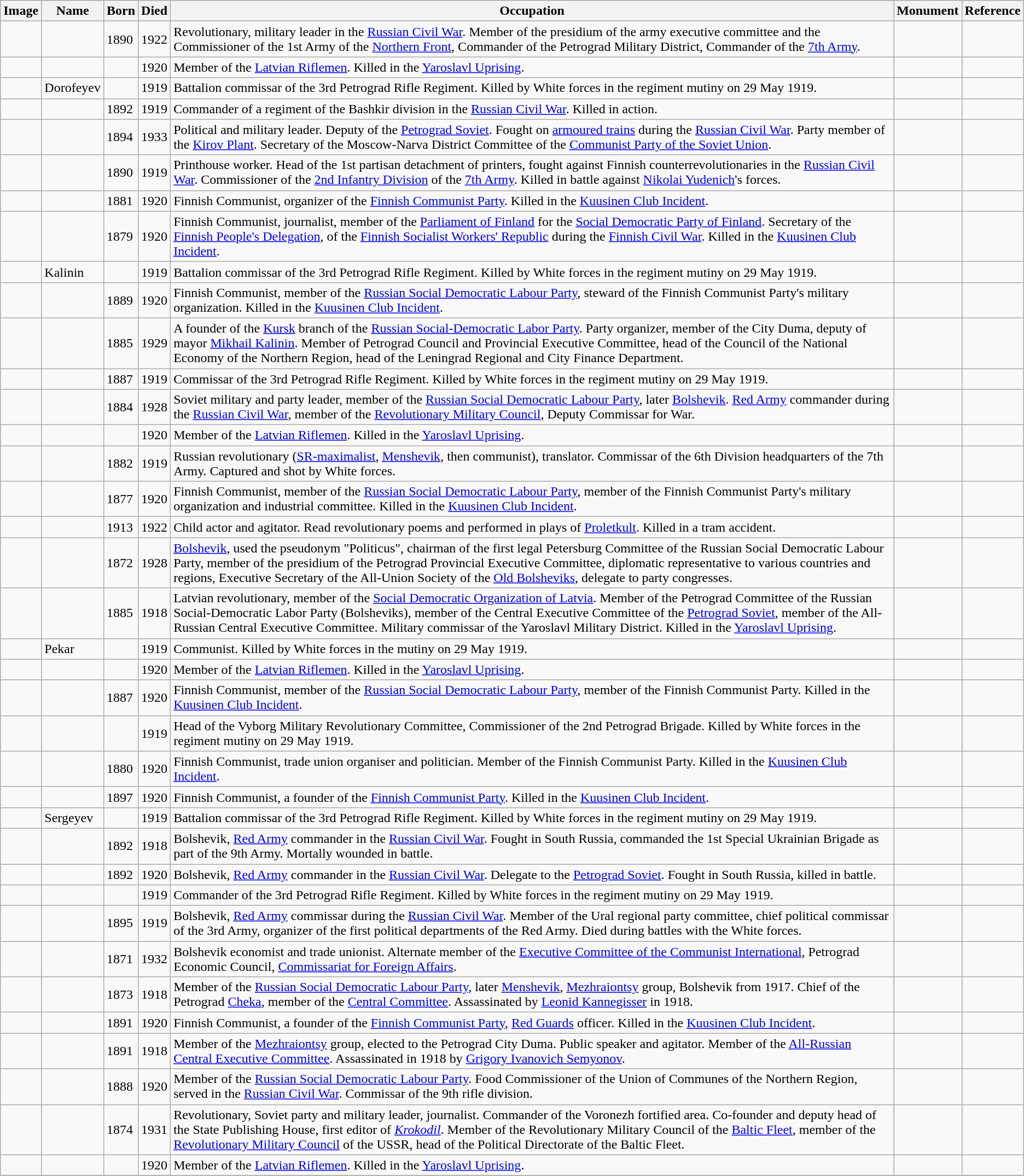<table class="wikitable sortable">
<tr>
<th scope=col class=unsortable>Image</th>
<th scope=col>Name</th>
<th scope=col>Born</th>
<th scope=col>Died</th>
<th scope=col class=unsortable>Occupation</th>
<th scope=col class=unsortable>Monument</th>
<th scope=col class=unsortable>Reference</th>
</tr>
<tr>
<td></td>
<td></td>
<td>1890</td>
<td>1922</td>
<td>Revolutionary, military leader in the <a href='#'>Russian Civil War</a>. Member of the presidium of the army executive committee and the Commissioner of the 1st Army of the <a href='#'>Northern Front</a>, Commander of the Petrograd Military District, Commander of the <a href='#'>7th Army</a>.</td>
<td></td>
<td></td>
</tr>
<tr>
<td></td>
<td></td>
<td></td>
<td>1920</td>
<td>Member of the <a href='#'>Latvian Riflemen</a>. Killed in the <a href='#'>Yaroslavl Uprising</a>.</td>
<td></td>
<td></td>
</tr>
<tr>
<td></td>
<td>Dorofeyev</td>
<td></td>
<td>1919</td>
<td>Battalion commissar of the 3rd Petrograd Rifle Regiment. Killed by White forces in the regiment mutiny on 29 May 1919.</td>
<td></td>
<td></td>
</tr>
<tr>
<td></td>
<td></td>
<td>1892</td>
<td>1919</td>
<td>Commander of a regiment of the Bashkir division in the <a href='#'>Russian Civil War</a>. Killed in action.</td>
<td></td>
<td></td>
</tr>
<tr>
<td></td>
<td></td>
<td>1894</td>
<td>1933</td>
<td>Political and military leader. Deputy of the <a href='#'>Petrograd Soviet</a>. Fought on <a href='#'>armoured trains</a> during the <a href='#'>Russian Civil War</a>. Party member of the <a href='#'>Kirov Plant</a>. Secretary of the Moscow-Narva District Committee of the <a href='#'>Communist Party of the Soviet Union</a>.</td>
<td></td>
<td></td>
</tr>
<tr>
<td></td>
<td></td>
<td>1890</td>
<td>1919</td>
<td>Printhouse worker. Head of the 1st partisan detachment of printers, fought against Finnish counterrevolutionaries in the <a href='#'>Russian Civil War</a>. Commissioner of the <a href='#'>2nd Infantry Division</a> of the <a href='#'>7th Army</a>. Killed in battle against <a href='#'>Nikolai Yudenich</a>'s forces.</td>
<td></td>
<td></td>
</tr>
<tr>
<td></td>
<td></td>
<td>1881</td>
<td>1920</td>
<td>Finnish Communist, organizer of the <a href='#'>Finnish Communist Party</a>. Killed in the <a href='#'>Kuusinen Club Incident</a>.</td>
<td></td>
<td></td>
</tr>
<tr>
<td></td>
<td></td>
<td>1879</td>
<td>1920</td>
<td>Finnish Communist, journalist, member of the <a href='#'>Parliament of Finland</a> for the <a href='#'>Social Democratic Party of Finland</a>. Secretary of the <a href='#'>Finnish People's Delegation</a>, of the <a href='#'>Finnish Socialist Workers' Republic</a> during the <a href='#'>Finnish Civil War</a>. Killed in the <a href='#'>Kuusinen Club Incident</a>.</td>
<td></td>
<td></td>
</tr>
<tr>
<td></td>
<td>Kalinin</td>
<td></td>
<td>1919</td>
<td>Battalion commissar of the 3rd Petrograd Rifle Regiment. Killed by White forces in the regiment mutiny on 29 May 1919.</td>
<td></td>
<td></td>
</tr>
<tr>
<td></td>
<td></td>
<td>1889</td>
<td>1920</td>
<td>Finnish Communist, member of the <a href='#'>Russian Social Democratic Labour Party</a>, steward of the Finnish Communist Party's military organization. Killed in the <a href='#'>Kuusinen Club Incident</a>.</td>
<td></td>
<td></td>
</tr>
<tr>
<td></td>
<td></td>
<td>1885</td>
<td>1929</td>
<td>A founder of the <a href='#'>Kursk</a> branch of the <a href='#'>Russian Social-Democratic Labor Party</a>. Party organizer, member of the City Duma, deputy of mayor <a href='#'>Mikhail Kalinin</a>. Member of Petrograd Council and Provincial Executive Committee, head of the Council of the National Economy of the Northern Region, head of the Leningrad Regional and City Finance Department.</td>
<td></td>
<td></td>
</tr>
<tr>
<td></td>
<td></td>
<td>1887</td>
<td>1919</td>
<td>Commissar of the 3rd Petrograd Rifle Regiment. Killed by White forces in the regiment mutiny on 29 May 1919.</td>
<td></td>
<td></td>
</tr>
<tr>
<td></td>
<td></td>
<td>1884</td>
<td>1928</td>
<td>Soviet military and party leader, member of the <a href='#'>Russian Social Democratic Labour Party</a>, later <a href='#'>Bolshevik</a>. <a href='#'>Red Army</a> commander during the <a href='#'>Russian Civil War</a>, member of the <a href='#'>Revolutionary Military Council</a>, Deputy Commissar for War.</td>
<td></td>
<td></td>
</tr>
<tr>
<td></td>
<td></td>
<td></td>
<td>1920</td>
<td>Member of the <a href='#'>Latvian Riflemen</a>. Killed in the <a href='#'>Yaroslavl Uprising</a>.</td>
<td></td>
<td></td>
</tr>
<tr>
<td></td>
<td></td>
<td>1882</td>
<td>1919</td>
<td>Russian revolutionary (<a href='#'>SR-maximalist</a>, <a href='#'>Menshevik</a>, then communist), translator. Commissar of the 6th Division headquarters of the 7th Army. Captured and shot by White forces.</td>
<td></td>
<td></td>
</tr>
<tr>
<td></td>
<td></td>
<td>1877</td>
<td>1920</td>
<td>Finnish Communist, member of the <a href='#'>Russian Social Democratic Labour Party</a>, member of the Finnish Communist Party's military organization and industrial committee. Killed in the <a href='#'>Kuusinen Club Incident</a>.</td>
<td></td>
<td></td>
</tr>
<tr>
<td></td>
<td></td>
<td>1913</td>
<td>1922</td>
<td>Child actor and agitator. Read revolutionary poems and performed in plays of <a href='#'>Proletkult</a>. Killed in a tram accident.</td>
<td></td>
<td></td>
</tr>
<tr>
<td></td>
<td></td>
<td>1872</td>
<td>1928</td>
<td><a href='#'>Bolshevik</a>, used the pseudonym "Politicus", chairman of the first legal Petersburg Committee of the Russian Social Democratic Labour Party, member of the presidium of the Petrograd Provincial Executive Committee, diplomatic representative to various countries and regions, Executive Secretary of the All-Union Society of the <a href='#'>Old Bolsheviks</a>, delegate to party congresses.</td>
<td></td>
<td></td>
</tr>
<tr>
<td></td>
<td></td>
<td>1885</td>
<td>1918</td>
<td>Latvian revolutionary, member of the <a href='#'>Social Democratic Organization of Latvia</a>. Member of the Petrograd Committee of the Russian Social-Democratic Labor Party (Bolsheviks), member of the Central Executive Committee of the <a href='#'>Petrograd Soviet</a>, member of the All-Russian Central Executive Committee. Military commissar of the Yaroslavl Military District. Killed in the <a href='#'>Yaroslavl Uprising</a>.</td>
<td></td>
<td></td>
</tr>
<tr>
<td></td>
<td>Pekar</td>
<td></td>
<td>1919</td>
<td>Communist. Killed by White forces in the mutiny on 29 May 1919.</td>
<td></td>
<td></td>
</tr>
<tr>
<td></td>
<td></td>
<td></td>
<td>1920</td>
<td>Member of the <a href='#'>Latvian Riflemen</a>. Killed in the <a href='#'>Yaroslavl Uprising</a>.</td>
<td></td>
<td></td>
</tr>
<tr>
<td></td>
<td></td>
<td>1887</td>
<td>1920</td>
<td>Finnish Communist, member of the <a href='#'>Russian Social Democratic Labour Party</a>, member of the Finnish Communist Party. Killed in the <a href='#'>Kuusinen Club Incident</a>.</td>
<td></td>
<td></td>
</tr>
<tr>
<td></td>
<td></td>
<td></td>
<td>1919</td>
<td>Head of the Vyborg Military Revolutionary Committee, Commissioner of the 2nd Petrograd Brigade. Killed by White forces in the regiment mutiny on 29 May 1919.</td>
<td></td>
<td></td>
</tr>
<tr>
<td></td>
<td></td>
<td>1880</td>
<td>1920</td>
<td>Finnish Communist, trade union organiser and politician. Member of the Finnish Communist Party. Killed in the <a href='#'>Kuusinen Club Incident</a>.</td>
<td></td>
<td></td>
</tr>
<tr>
<td></td>
<td></td>
<td>1897</td>
<td>1920</td>
<td>Finnish Communist, a founder of the <a href='#'>Finnish Communist Party</a>. Killed in the <a href='#'>Kuusinen Club Incident</a>.</td>
<td></td>
<td></td>
</tr>
<tr>
<td></td>
<td>Sergeyev</td>
<td></td>
<td>1919</td>
<td>Battalion commissar of the 3rd Petrograd Rifle Regiment. Killed by White forces in the regiment mutiny on 29 May 1919.</td>
<td></td>
<td></td>
</tr>
<tr>
<td></td>
<td></td>
<td>1892</td>
<td>1918</td>
<td>Bolshevik, <a href='#'>Red Army</a> commander in the <a href='#'>Russian Civil War</a>. Fought in South Russia, commanded the 1st Special Ukrainian Brigade as part of the 9th Army. Mortally wounded in battle.</td>
<td></td>
<td></td>
</tr>
<tr>
<td></td>
<td></td>
<td>1892</td>
<td>1920</td>
<td>Bolshevik, <a href='#'>Red Army</a> commander in the <a href='#'>Russian Civil War</a>. Delegate to the <a href='#'>Petrograd Soviet</a>. Fought in South Russia, killed in battle.</td>
<td></td>
<td></td>
</tr>
<tr>
<td></td>
<td></td>
<td></td>
<td>1919</td>
<td>Commander of the 3rd Petrograd Rifle Regiment. Killed by White forces in the regiment mutiny on 29 May 1919.</td>
<td></td>
<td></td>
</tr>
<tr>
<td></td>
<td></td>
<td>1895</td>
<td>1919</td>
<td>Bolshevik, <a href='#'>Red Army</a> commissar during the <a href='#'>Russian Civil War</a>. Member of the Ural regional party committee, chief political commissar of the 3rd Army, organizer of the first political departments of the Red Army. Died during battles with the White forces.</td>
<td></td>
<td></td>
</tr>
<tr>
<td></td>
<td></td>
<td>1871</td>
<td>1932</td>
<td>Bolshevik economist and trade unionist. Alternate member of the <a href='#'>Executive Committee of the Communist International</a>, Petrograd Economic Council, <a href='#'>Commissariat for Foreign Affairs</a>.</td>
<td></td>
<td></td>
</tr>
<tr>
<td></td>
<td></td>
<td>1873</td>
<td>1918</td>
<td>Member of the <a href='#'>Russian Social Democratic Labour Party</a>, later <a href='#'>Menshevik</a>, <a href='#'>Mezhraiontsy</a> group, Bolshevik from 1917. Chief of the Petrograd <a href='#'>Cheka</a>, member of the <a href='#'>Central Committee</a>. Assassinated by <a href='#'>Leonid Kannegisser</a> in 1918.</td>
<td></td>
<td></td>
</tr>
<tr>
<td></td>
<td></td>
<td>1891</td>
<td>1920</td>
<td>Finnish Communist, a founder of the <a href='#'>Finnish Communist Party</a>, <a href='#'>Red Guards</a> officer. Killed in the <a href='#'>Kuusinen Club Incident</a>.</td>
<td></td>
<td></td>
</tr>
<tr>
<td></td>
<td></td>
<td>1891</td>
<td>1918</td>
<td>Member of the <a href='#'>Mezhraiontsy</a> group, elected to the Petrograd City Duma. Public speaker and agitator. Member of the <a href='#'>All-Russian Central Executive Committee</a>. Assassinated in 1918 by <a href='#'>Grigory Ivanovich Semyonov</a>.</td>
<td></td>
<td></td>
</tr>
<tr>
<td></td>
<td></td>
<td>1888</td>
<td>1920</td>
<td>Member of the <a href='#'>Russian Social Democratic Labour Party</a>. Food Commissioner of the Union of Communes of the Northern Region, served in the <a href='#'>Russian Civil War</a>. Commissar of the 9th rifle division.</td>
<td></td>
<td></td>
</tr>
<tr>
<td></td>
<td></td>
<td>1874</td>
<td>1931</td>
<td>Revolutionary, Soviet party and military leader, journalist. Commander of the Voronezh fortified area. Co-founder and deputy head of the State Publishing House, first editor of <em><a href='#'>Krokodil</a></em>. Member of the Revolutionary Military Council of the <a href='#'>Baltic Fleet</a>, member of the <a href='#'>Revolutionary Military Council</a> of the USSR, head of the Political Directorate of the Baltic Fleet.</td>
<td></td>
<td></td>
</tr>
<tr>
<td></td>
<td></td>
<td></td>
<td>1920</td>
<td>Member of the <a href='#'>Latvian Riflemen</a>. Killed in the <a href='#'>Yaroslavl Uprising</a>.</td>
<td></td>
<td></td>
</tr>
<tr>
</tr>
</table>
